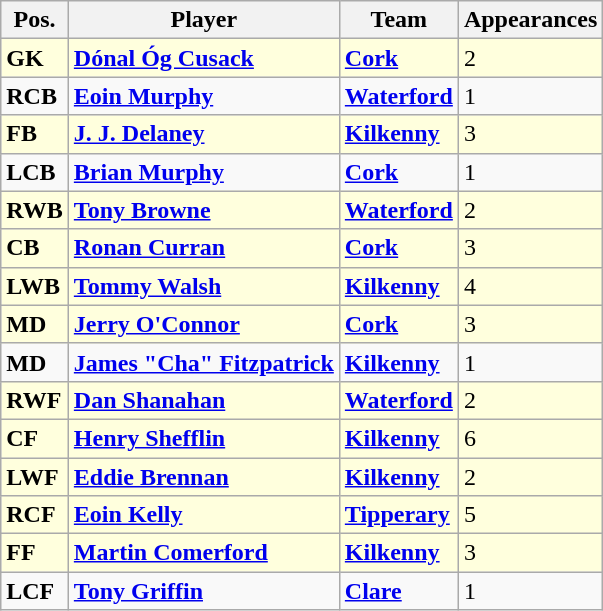<table class="wikitable">
<tr>
<th>Pos.</th>
<th>Player</th>
<th>Team</th>
<th>Appearances</th>
</tr>
<tr bgcolor=#FFFFDD>
<td><strong>GK</strong></td>
<td> <strong><a href='#'>Dónal Óg Cusack</a></strong></td>
<td><strong><a href='#'>Cork</a></strong></td>
<td>2</td>
</tr>
<tr>
<td><strong>RCB</strong></td>
<td> <strong><a href='#'>Eoin Murphy</a></strong></td>
<td><strong><a href='#'>Waterford</a></strong></td>
<td>1</td>
</tr>
<tr bgcolor=#FFFFDD>
<td><strong>FB</strong></td>
<td> <strong><a href='#'>J. J. Delaney</a></strong></td>
<td><strong><a href='#'>Kilkenny</a></strong></td>
<td>3</td>
</tr>
<tr>
<td><strong>LCB</strong></td>
<td> <strong><a href='#'>Brian Murphy</a></strong></td>
<td><strong><a href='#'>Cork</a></strong></td>
<td>1</td>
</tr>
<tr bgcolor=#FFFFDD>
<td><strong>RWB</strong></td>
<td> <strong><a href='#'>Tony Browne</a></strong></td>
<td><strong><a href='#'>Waterford</a></strong></td>
<td>2</td>
</tr>
<tr bgcolor=#FFFFDD>
<td><strong>CB</strong></td>
<td> <strong><a href='#'>Ronan Curran</a></strong></td>
<td><strong><a href='#'>Cork</a></strong></td>
<td>3</td>
</tr>
<tr bgcolor=#FFFFDD>
<td><strong>LWB</strong></td>
<td> <strong><a href='#'>Tommy Walsh</a></strong></td>
<td><strong><a href='#'>Kilkenny</a></strong></td>
<td>4</td>
</tr>
<tr bgcolor=#FFFFDD>
<td><strong>MD</strong></td>
<td> <strong><a href='#'>Jerry O'Connor</a></strong></td>
<td><strong><a href='#'>Cork</a></strong></td>
<td>3</td>
</tr>
<tr>
<td><strong>MD</strong></td>
<td> <strong><a href='#'>James "Cha" Fitzpatrick</a></strong></td>
<td><strong><a href='#'>Kilkenny</a></strong></td>
<td>1</td>
</tr>
<tr bgcolor=#FFFFDD>
<td><strong>RWF</strong></td>
<td> <strong><a href='#'>Dan Shanahan</a></strong></td>
<td><strong><a href='#'>Waterford</a></strong></td>
<td>2</td>
</tr>
<tr bgcolor=#FFFFDD>
<td><strong>CF</strong></td>
<td> <strong><a href='#'>Henry Shefflin</a></strong></td>
<td><strong><a href='#'>Kilkenny</a></strong></td>
<td>6</td>
</tr>
<tr bgcolor=#FFFFDD>
<td><strong>LWF</strong></td>
<td> <strong><a href='#'>Eddie Brennan</a></strong></td>
<td><strong><a href='#'>Kilkenny</a></strong></td>
<td>2</td>
</tr>
<tr bgcolor=#FFFFDD>
<td><strong>RCF</strong></td>
<td> <strong><a href='#'>Eoin Kelly</a></strong></td>
<td><strong><a href='#'>Tipperary</a></strong></td>
<td>5</td>
</tr>
<tr bgcolor=#FFFFDD>
<td><strong>FF</strong></td>
<td> <strong><a href='#'>Martin Comerford</a></strong></td>
<td><strong><a href='#'>Kilkenny</a></strong></td>
<td>3</td>
</tr>
<tr>
<td><strong>LCF</strong></td>
<td> <strong><a href='#'>Tony Griffin</a></strong></td>
<td><strong><a href='#'>Clare</a></strong></td>
<td>1</td>
</tr>
</table>
